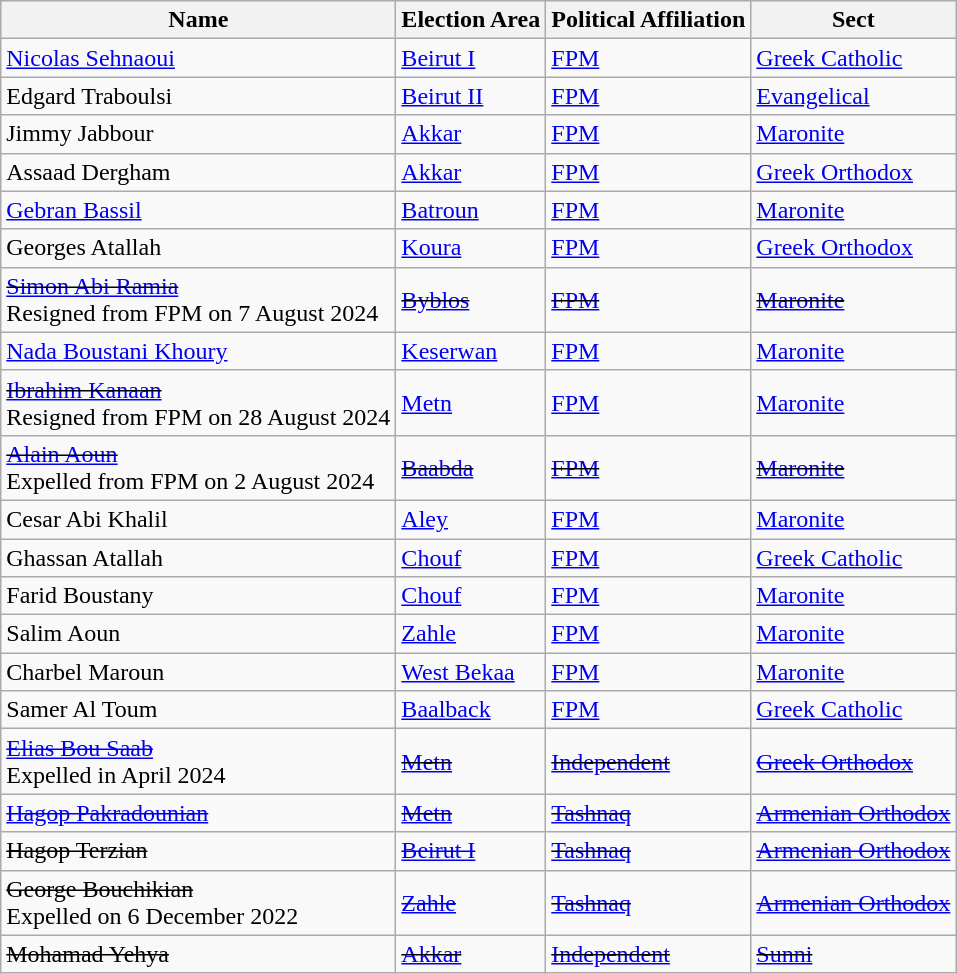<table class="wikitable sortable">
<tr>
<th>Name</th>
<th>Election Area</th>
<th>Political Affiliation</th>
<th>Sect</th>
</tr>
<tr>
<td><a href='#'>Nicolas Sehnaoui</a></td>
<td><a href='#'>Beirut I</a></td>
<td> <a href='#'>FPM</a></td>
<td><a href='#'>Greek Catholic</a></td>
</tr>
<tr>
<td>Edgard Traboulsi</td>
<td><a href='#'>Beirut II</a></td>
<td> <a href='#'>FPM</a></td>
<td><a href='#'>Evangelical</a></td>
</tr>
<tr>
<td>Jimmy Jabbour</td>
<td><a href='#'>Akkar</a></td>
<td> <a href='#'>FPM</a></td>
<td><a href='#'>Maronite</a></td>
</tr>
<tr>
<td>Assaad Dergham</td>
<td><a href='#'>Akkar</a></td>
<td> <a href='#'>FPM</a></td>
<td><a href='#'>Greek Orthodox</a></td>
</tr>
<tr>
<td><a href='#'>Gebran Bassil</a></td>
<td><a href='#'>Batroun</a></td>
<td> <a href='#'>FPM</a></td>
<td><a href='#'>Maronite</a></td>
</tr>
<tr>
<td>Georges Atallah</td>
<td><a href='#'>Koura</a></td>
<td> <a href='#'>FPM</a></td>
<td><a href='#'>Greek Orthodox</a></td>
</tr>
<tr>
<td><s><a href='#'>Simon Abi Ramia</a></s><br>Resigned from FPM on 7 August 2024</td>
<td><s><a href='#'>Byblos</a></s></td>
<td><s> <a href='#'>FPM</a></s></td>
<td><s><a href='#'>Maronite</a></s></td>
</tr>
<tr>
<td><a href='#'>Nada Boustani Khoury</a></td>
<td><a href='#'>Keserwan</a></td>
<td> <a href='#'>FPM</a></td>
<td><a href='#'>Maronite</a></td>
</tr>
<tr>
<td><s><a href='#'>Ibrahim Kanaan</a></s><br>Resigned from FPM on 28 August 2024</td>
<td><a href='#'>Metn</a></td>
<td> <a href='#'>FPM</a></td>
<td><a href='#'>Maronite</a></td>
</tr>
<tr>
<td><s><a href='#'>Alain Aoun</a></s><br>Expelled from FPM on 2 August 2024</td>
<td><s><a href='#'>Baabda</a></s></td>
<td><s> <a href='#'>FPM</a></s></td>
<td><s><a href='#'>Maronite</a></s></td>
</tr>
<tr>
<td>Cesar Abi Khalil</td>
<td><a href='#'>Aley</a></td>
<td> <a href='#'>FPM</a></td>
<td><a href='#'>Maronite</a></td>
</tr>
<tr>
<td>Ghassan Atallah</td>
<td><a href='#'>Chouf</a></td>
<td> <a href='#'>FPM</a></td>
<td><a href='#'>Greek Catholic</a></td>
</tr>
<tr>
<td>Farid Boustany</td>
<td><a href='#'>Chouf</a></td>
<td> <a href='#'>FPM</a></td>
<td><a href='#'>Maronite</a></td>
</tr>
<tr>
<td>Salim Aoun</td>
<td><a href='#'>Zahle</a></td>
<td> <a href='#'>FPM</a></td>
<td><a href='#'>Maronite</a></td>
</tr>
<tr>
<td>Charbel Maroun</td>
<td><a href='#'>West Bekaa</a></td>
<td> <a href='#'>FPM</a></td>
<td><a href='#'>Maronite</a></td>
</tr>
<tr>
<td>Samer Al Toum</td>
<td><a href='#'>Baalback</a></td>
<td> <a href='#'>FPM</a></td>
<td><a href='#'>Greek Catholic</a></td>
</tr>
<tr>
<td><a href='#'><s>Elias Bou Saab</s></a><br>Expelled in April 2024</td>
<td><s><a href='#'>Metn</a></s></td>
<td><s> <a href='#'>Independent</a></s></td>
<td><a href='#'><s>Greek Orthodox</s></a></td>
</tr>
<tr>
<td><a href='#'><s>Hagop Pakradounian</s></a></td>
<td><s><a href='#'>Metn</a></s></td>
<td><s> <a href='#'>Tashnaq</a></s></td>
<td><a href='#'><s>Armenian Orthodox</s></a></td>
</tr>
<tr>
<td><s>Hagop Terzian</s></td>
<td><a href='#'><s>Beirut I</s></a></td>
<td><s> <a href='#'>Tashnaq</a></s></td>
<td><a href='#'><s>Armenian Orthodox</s></a></td>
</tr>
<tr>
<td><s>George Bouchikian</s><br>Expelled on 6 December 2022</td>
<td><a href='#'><s>Zahle</s></a></td>
<td><s> <a href='#'>Tashnaq</a></s></td>
<td><a href='#'><s>Armenian Orthodox</s></a></td>
</tr>
<tr>
<td><s>Mohamad Yehya</s></td>
<td><s><a href='#'>Akkar</a></s></td>
<td><s> <a href='#'>Independent</a></s></td>
<td><s><a href='#'>Sunni</a></s></td>
</tr>
</table>
